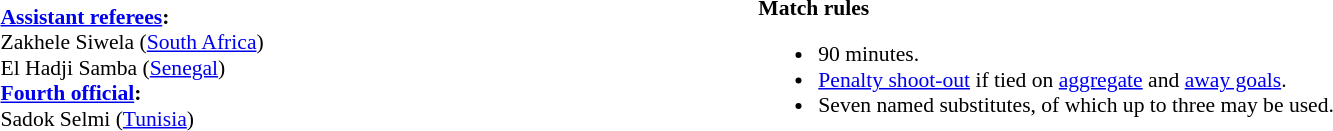<table style="width:100%; font-size:90%;">
<tr>
<td><br><strong><a href='#'>Assistant referees</a>:</strong>
<br>Zakhele Siwela (<a href='#'>South Africa</a>)
<br>El Hadji Samba (<a href='#'>Senegal</a>)
<br><strong><a href='#'>Fourth official</a>:</strong>
<br>Sadok Selmi (<a href='#'>Tunisia</a>)</td>
<td style="width:60%; vertical-align:top;"><br><strong>Match rules</strong><ul><li>90 minutes.</li><li><a href='#'>Penalty shoot-out</a> if tied on <a href='#'>aggregate</a> and <a href='#'>away goals</a>.</li><li>Seven named substitutes, of which up to three may be used.</li></ul></td>
</tr>
</table>
